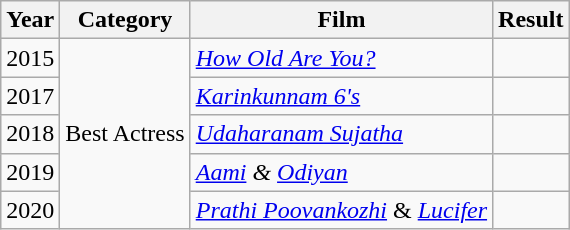<table class="wikitable">
<tr>
<th>Year</th>
<th>Category</th>
<th>Film</th>
<th>Result</th>
</tr>
<tr>
<td>2015</td>
<td rowspan="5">Best Actress</td>
<td><em><a href='#'>How Old Are You?</a></em></td>
<td></td>
</tr>
<tr>
<td>2017</td>
<td><em><a href='#'>Karinkunnam 6's</a></em></td>
<td></td>
</tr>
<tr>
<td>2018</td>
<td><em><a href='#'>Udaharanam Sujatha</a></em></td>
<td></td>
</tr>
<tr>
<td>2019</td>
<td><em><a href='#'>Aami</a> &</em> <em><a href='#'>Odiyan</a></em></td>
<td></td>
</tr>
<tr>
<td>2020</td>
<td><em><a href='#'>Prathi Poovankozhi</a></em> & <em><a href='#'>Lucifer</a></em></td>
<td></td>
</tr>
</table>
